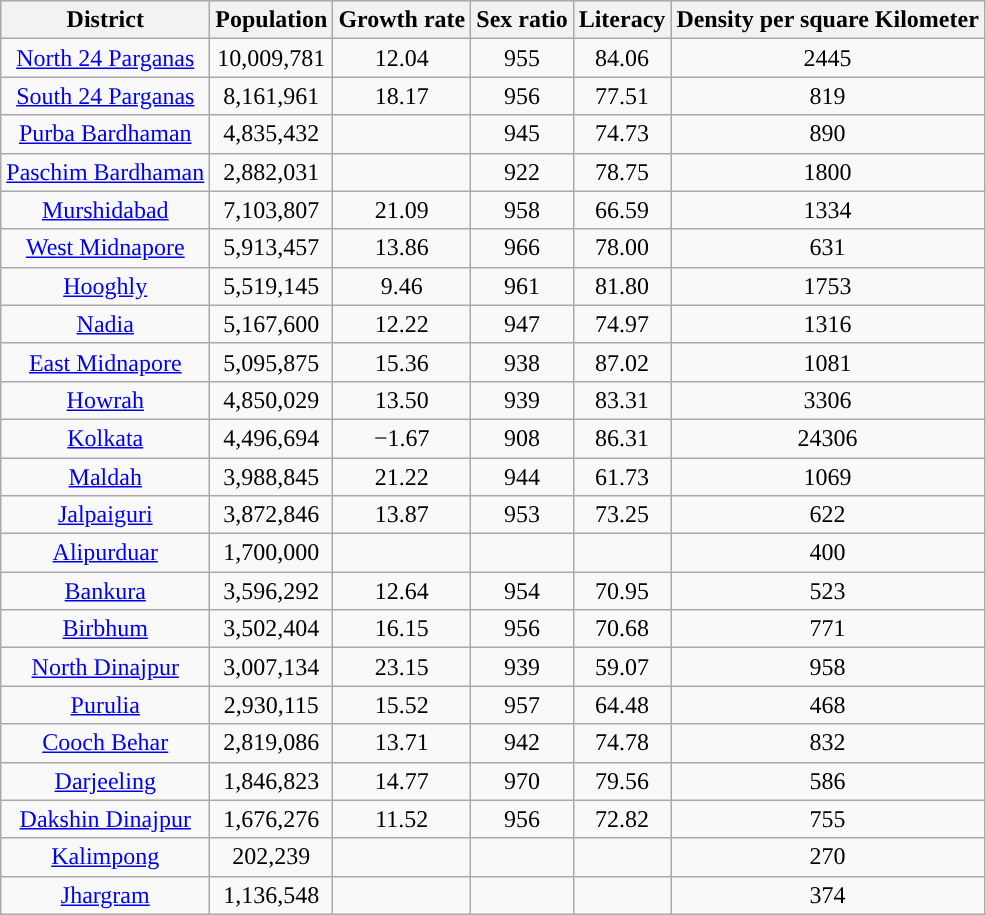<table class="sortable wikitable">
<tr style="background:#ccc; text-align:center;">
<th>District</th>
<th>Population</th>
<th>Growth rate</th>
<th>Sex ratio</th>
<th>Literacy</th>
<th>Density per square Kilometer</th>
</tr>
<tr style="vertical-align: middle; text-align: center;">
<td><a href='#'>North 24 Parganas</a></td>
<td>10,009,781</td>
<td>12.04</td>
<td>955</td>
<td>84.06</td>
<td>2445</td>
</tr>
<tr style="vertical-align: middle; text-align: center;">
<td><a href='#'>South 24 Parganas</a></td>
<td>8,161,961</td>
<td>18.17</td>
<td>956</td>
<td>77.51</td>
<td>819</td>
</tr>
<tr style="vertical-align: middle; text-align: center;">
<td><a href='#'>Purba Bardhaman</a></td>
<td>4,835,432</td>
<td></td>
<td>945</td>
<td>74.73</td>
<td>890</td>
</tr>
<tr style="vertical-align: middle; text-align: center;">
<td><a href='#'>Paschim Bardhaman</a></td>
<td>2,882,031</td>
<td></td>
<td>922</td>
<td>78.75</td>
<td>1800</td>
</tr>
<tr style="vertical-align: middle; text-align: center;">
<td><a href='#'>Murshidabad</a></td>
<td>7,103,807</td>
<td>21.09</td>
<td>958</td>
<td>66.59</td>
<td>1334</td>
</tr>
<tr style="vertical-align: middle; text-align: center;">
<td><a href='#'>West Midnapore</a></td>
<td>5,913,457</td>
<td>13.86</td>
<td>966</td>
<td>78.00</td>
<td>631</td>
</tr>
<tr style="vertical-align: middle; text-align: center;">
<td><a href='#'>Hooghly</a></td>
<td>5,519,145</td>
<td>9.46</td>
<td>961</td>
<td>81.80</td>
<td>1753</td>
</tr>
<tr style="vertical-align: middle; text-align: center;">
<td><a href='#'>Nadia</a></td>
<td>5,167,600</td>
<td>12.22</td>
<td>947</td>
<td>74.97</td>
<td>1316</td>
</tr>
<tr style="vertical-align: middle; text-align: center;">
<td><a href='#'>East Midnapore</a></td>
<td>5,095,875</td>
<td>15.36</td>
<td>938</td>
<td>87.02</td>
<td>1081</td>
</tr>
<tr style="vertical-align: middle; text-align: center;">
<td><a href='#'>Howrah</a></td>
<td>4,850,029</td>
<td>13.50</td>
<td>939</td>
<td>83.31</td>
<td>3306</td>
</tr>
<tr style="vertical-align: middle; text-align: center;">
<td><a href='#'>Kolkata</a></td>
<td>4,496,694</td>
<td>−1.67</td>
<td>908</td>
<td>86.31</td>
<td>24306</td>
</tr>
<tr style="vertical-align: middle; text-align: center;">
<td><a href='#'>Maldah</a></td>
<td>3,988,845</td>
<td>21.22</td>
<td>944</td>
<td>61.73</td>
<td>1069</td>
</tr>
<tr style="vertical-align: middle; text-align: center;”">
<td><a href='#'>Jalpaiguri</a></td>
<td>3,872,846</td>
<td>13.87</td>
<td>953</td>
<td>73.25</td>
<td>622</td>
</tr>
<tr style="vertical-align: middle; text-align: center;">
<td><a href='#'>Alipurduar</a></td>
<td>1,700,000</td>
<td></td>
<td></td>
<td></td>
<td>400</td>
</tr>
<tr style="vertical-align: middle; text-align: center;">
<td><a href='#'>Bankura</a></td>
<td>3,596,292</td>
<td>12.64</td>
<td>954</td>
<td>70.95</td>
<td>523</td>
</tr>
<tr style="vertical-align: middle; text-align: center;">
<td><a href='#'>Birbhum</a></td>
<td>3,502,404</td>
<td>16.15</td>
<td>956</td>
<td>70.68</td>
<td>771</td>
</tr>
<tr style="vertical-align: middle; text-align: center;">
<td><a href='#'>North Dinajpur</a></td>
<td>3,007,134</td>
<td>23.15</td>
<td>939</td>
<td>59.07</td>
<td>958</td>
</tr>
<tr style="vertical-align: middle; text-align: center;">
<td><a href='#'>Purulia</a></td>
<td>2,930,115</td>
<td>15.52</td>
<td>957</td>
<td>64.48</td>
<td>468</td>
</tr>
<tr style="vertical-align: middle; text-align: center;">
<td><a href='#'>Cooch Behar</a></td>
<td>2,819,086</td>
<td>13.71</td>
<td>942</td>
<td>74.78</td>
<td>832</td>
</tr>
<tr style="vertical-align: middle; text-align: center;">
<td><a href='#'>Darjeeling</a></td>
<td>1,846,823</td>
<td>14.77</td>
<td>970</td>
<td>79.56</td>
<td>586</td>
</tr>
<tr style="vertical-align: middle; text-align: center;">
<td><a href='#'>Dakshin Dinajpur</a></td>
<td>1,676,276</td>
<td>11.52</td>
<td>956</td>
<td>72.82</td>
<td>755</td>
</tr>
<tr style="vertical-align: middle; text-align: center;">
<td><a href='#'>Kalimpong</a></td>
<td>202,239</td>
<td></td>
<td></td>
<td></td>
<td>270</td>
</tr>
<tr style="vertical-align: middle; text-align: center;">
<td><a href='#'>Jhargram</a></td>
<td>1,136,548</td>
<td></td>
<td></td>
<td></td>
<td>374</td>
</tr>
</table>
